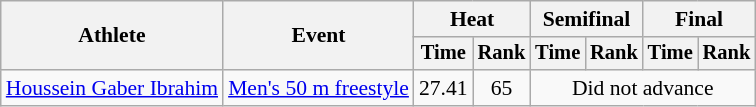<table class=wikitable style="font-size:90%">
<tr>
<th rowspan="2">Athlete</th>
<th rowspan="2">Event</th>
<th colspan="2">Heat</th>
<th colspan="2">Semifinal</th>
<th colspan="2">Final</th>
</tr>
<tr style="font-size:95%">
<th>Time</th>
<th>Rank</th>
<th>Time</th>
<th>Rank</th>
<th>Time</th>
<th>Rank</th>
</tr>
<tr align=center>
<td align=left><a href='#'>Houssein Gaber Ibrahim</a></td>
<td align=left><a href='#'>Men's 50 m freestyle</a></td>
<td>27.41</td>
<td>65</td>
<td colspan="4">Did not advance</td>
</tr>
</table>
